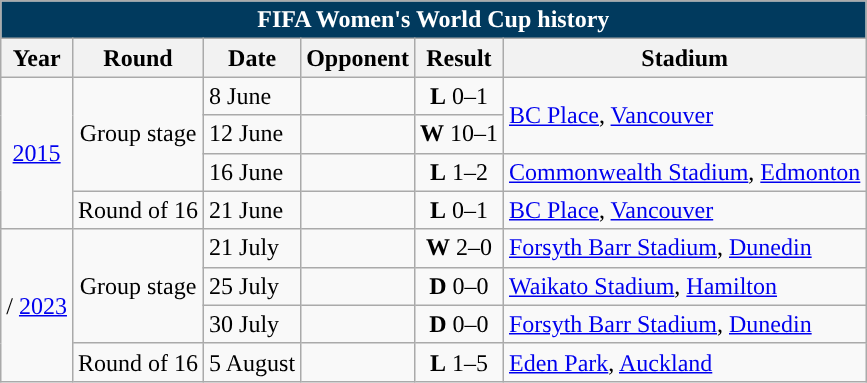<table class="wikitable" style="text-align: center;font-size:100%;">
<tr>
<th colspan=6 style="background: #013A5E; color: #FFFFFF;">FIFA Women's World Cup history</th>
</tr>
<tr>
<th>Year</th>
<th>Round</th>
<th>Date</th>
<th>Opponent</th>
<th>Result</th>
<th>Stadium</th>
</tr>
<tr>
<td rowspan=4> <a href='#'>2015</a></td>
<td rowspan=3>Group stage</td>
<td align="left">8 June</td>
<td align="left"></td>
<td><strong>L</strong> 0–1</td>
<td rowspan=2 align="left"><a href='#'>BC Place</a>, <a href='#'>Vancouver</a></td>
</tr>
<tr>
<td align="left">12 June</td>
<td align="left"></td>
<td><strong>W</strong> 10–1</td>
</tr>
<tr>
<td align="left">16 June</td>
<td align="left"></td>
<td><strong>L</strong> 1–2</td>
<td align="left"><a href='#'>Commonwealth Stadium</a>, <a href='#'>Edmonton</a></td>
</tr>
<tr>
<td>Round of 16</td>
<td align="left">21 June</td>
<td align="left"></td>
<td><strong>L</strong> 0–1</td>
<td align="left"><a href='#'>BC Place</a>, <a href='#'>Vancouver</a></td>
</tr>
<tr>
<td rowspan=4>/ <a href='#'>2023</a></td>
<td rowspan=3>Group stage</td>
<td align="left">21 July</td>
<td align="left"></td>
<td><strong>W</strong> 2–0</td>
<td align="left"><a href='#'>Forsyth Barr Stadium</a>, <a href='#'>Dunedin</a></td>
</tr>
<tr>
<td align="left">25 July</td>
<td align="left"></td>
<td><strong>D</strong> 0–0</td>
<td align="left"><a href='#'>Waikato Stadium</a>, <a href='#'>Hamilton</a></td>
</tr>
<tr>
<td align="left">30 July</td>
<td align="left"></td>
<td><strong>D</strong> 0–0</td>
<td align="left"><a href='#'>Forsyth Barr Stadium</a>, <a href='#'>Dunedin</a></td>
</tr>
<tr>
<td>Round of 16</td>
<td align="left">5 August</td>
<td align="left"></td>
<td><strong>L</strong> 1–5</td>
<td align="left"><a href='#'>Eden Park</a>, <a href='#'>Auckland</a></td>
</tr>
</table>
